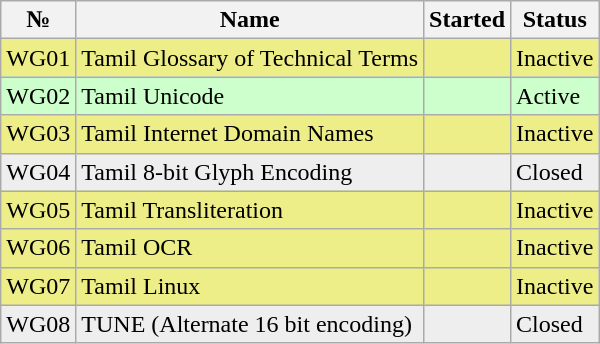<table class="wikitable">
<tr>
<th>№</th>
<th>Name</th>
<th>Started</th>
<th>Status</th>
</tr>
<tr style="background-color:#ee8;">
<td>WG01</td>
<td>Tamil Glossary of Technical Terms</td>
<td></td>
<td>Inactive</td>
</tr>
<tr style="background-color:#cfc;">
<td>WG02</td>
<td>Tamil Unicode</td>
<td></td>
<td>Active</td>
</tr>
<tr style="background-color:#ee8;">
<td>WG03</td>
<td>Tamil Internet Domain Names</td>
<td></td>
<td>Inactive</td>
</tr>
<tr style="background-color:#eee;">
<td>WG04</td>
<td>Tamil 8-bit Glyph Encoding</td>
<td></td>
<td>Closed</td>
</tr>
<tr style="background-color:#ee8;">
<td>WG05</td>
<td>Tamil Transliteration</td>
<td></td>
<td>Inactive</td>
</tr>
<tr style="background-color:#ee8;">
<td>WG06</td>
<td>Tamil OCR</td>
<td></td>
<td>Inactive</td>
</tr>
<tr style="background-color:#ee8;">
<td>WG07</td>
<td>Tamil Linux</td>
<td></td>
<td>Inactive</td>
</tr>
<tr style="background-color:#eee;">
<td>WG08</td>
<td>TUNE (Alternate 16 bit encoding)</td>
<td></td>
<td>Closed</td>
</tr>
</table>
